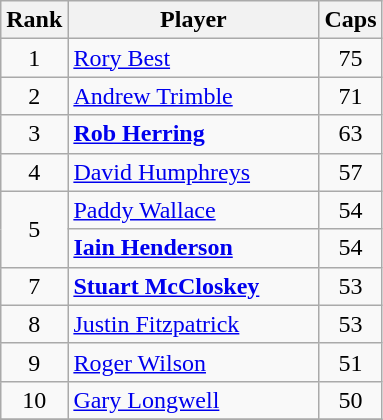<table class="wikitable">
<tr>
<th>Rank</th>
<th style="width:160px;">Player</th>
<th>Caps</th>
</tr>
<tr>
<td align=center>1</td>
<td><a href='#'>Rory Best</a></td>
<td align=center>75</td>
</tr>
<tr>
<td align=center>2</td>
<td><a href='#'>Andrew Trimble</a></td>
<td align=center>71</td>
</tr>
<tr>
<td align=center>3</td>
<td><strong><a href='#'>Rob Herring</a></strong></td>
<td align=center>63</td>
</tr>
<tr>
<td align=center>4</td>
<td><a href='#'>David Humphreys</a></td>
<td align=center>57</td>
</tr>
<tr>
<td align=center rowspan=2>5</td>
<td><a href='#'>Paddy Wallace</a></td>
<td align=center>54</td>
</tr>
<tr>
<td><strong><a href='#'>Iain Henderson</a></strong></td>
<td align=center>54</td>
</tr>
<tr>
<td align=center>7</td>
<td><strong><a href='#'>Stuart McCloskey</a></strong></td>
<td align=center>53</td>
</tr>
<tr>
<td align=center>8</td>
<td><a href='#'>Justin Fitzpatrick</a></td>
<td align=center>53</td>
</tr>
<tr>
<td align=center>9</td>
<td><a href='#'>Roger Wilson</a></td>
<td align=center>51</td>
</tr>
<tr>
<td align=center>10</td>
<td><a href='#'>Gary Longwell</a></td>
<td align=center>50</td>
</tr>
<tr>
</tr>
</table>
